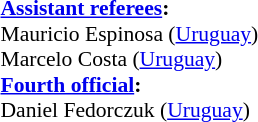<table width=50% style="font-size: 90%">
<tr>
<td><br>
<br>
<strong><a href='#'>Assistant referees</a>:</strong>
<br>Mauricio Espinosa (<a href='#'>Uruguay</a>)
<br>Marcelo Costa (<a href='#'>Uruguay</a>)
<br><strong><a href='#'>Fourth official</a>:</strong>
<br>Daniel Fedorczuk (<a href='#'>Uruguay</a>)</td>
</tr>
</table>
